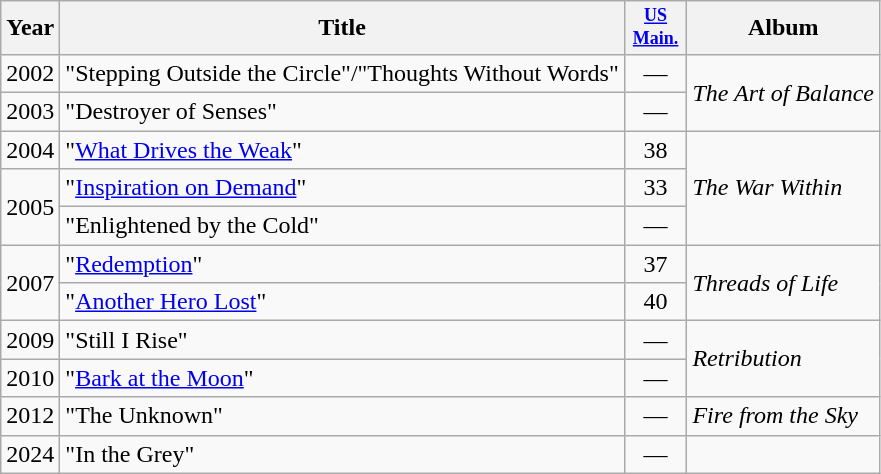<table class="wikitable">
<tr>
<th>Year</th>
<th>Title</th>
<th style="width:3em;font-size:75%"><a href='#'>US<br>Main.</a><br></th>
<th>Album</th>
</tr>
<tr>
<td>2002</td>
<td>"Stepping Outside the Circle"/"Thoughts Without Words"</td>
<td style="text-align:center;">—</td>
<td rowspan="2"><em>The Art of Balance</em></td>
</tr>
<tr>
<td>2003</td>
<td>"Destroyer of Senses"</td>
<td style="text-align:center;">—</td>
</tr>
<tr>
<td>2004</td>
<td>"<a href='#'>What Drives the Weak</a>"</td>
<td style="text-align:center;">38</td>
<td rowspan="3"><em>The War Within</em></td>
</tr>
<tr>
<td rowspan="2">2005</td>
<td>"<a href='#'>Inspiration on Demand</a>"</td>
<td style="text-align:center;">33</td>
</tr>
<tr>
<td>"Enlightened by the Cold"</td>
<td style="text-align:center;">—</td>
</tr>
<tr>
<td rowspan="2">2007</td>
<td>"<a href='#'>Redemption</a>"</td>
<td style="text-align:center;">37</td>
<td rowspan="2"><em>Threads of Life</em></td>
</tr>
<tr>
<td>"<a href='#'>Another Hero Lost</a>"</td>
<td style="text-align:center;">40</td>
</tr>
<tr>
<td>2009</td>
<td>"Still I Rise"</td>
<td style="text-align:center;">—</td>
<td rowspan="2"><em>Retribution</em></td>
</tr>
<tr>
<td>2010</td>
<td>"<a href='#'>Bark at the Moon</a>"</td>
<td style="text-align:center;">—</td>
</tr>
<tr>
<td>2012</td>
<td>"The Unknown"</td>
<td style="text-align:center;">—</td>
<td><em>Fire from the Sky</em></td>
</tr>
<tr>
<td>2024</td>
<td>"In the Grey"</td>
<td style="text-align:center;">—</td>
<td></td>
</tr>
</table>
